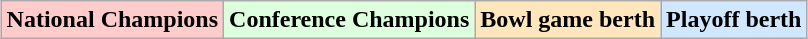<table class="wikitable" style="margin:1em auto;">
<tr>
<td bgcolor="#FFCCCC"><strong>National Champions</strong></td>
<td bgcolor="#ddffdd"><strong>Conference Champions</strong></td>
<td bgcolor="#ffe6bd"><strong>Bowl game berth</strong></td>
<td bgcolor="#d0e7ff"><strong>Playoff berth</strong></td>
</tr>
</table>
